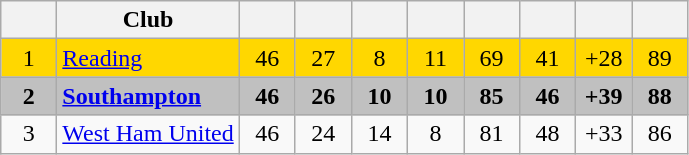<table class="wikitable" style="text-align:center">
<tr>
<th width="30"></th>
<th>Club</th>
<th width="30"></th>
<th width="30"></th>
<th width="30"></th>
<th width="30"></th>
<th width="30"></th>
<th width="30"></th>
<th width="30"></th>
<th width="30"></th>
</tr>
<tr bgcolor="gold">
<td>1</td>
<td align=left><a href='#'>Reading</a></td>
<td>46</td>
<td>27</td>
<td>8</td>
<td>11</td>
<td>69</td>
<td>41</td>
<td>+28</td>
<td>89</td>
</tr>
<tr bgcolor="silver">
<td><strong>2</strong></td>
<td align=left><strong><a href='#'>Southampton</a></strong></td>
<td><strong>46</strong></td>
<td><strong>26</strong></td>
<td><strong>10</strong></td>
<td><strong>10</strong></td>
<td><strong>85</strong></td>
<td><strong>46</strong></td>
<td><strong>+39</strong></td>
<td><strong>88</strong></td>
</tr>
<tr>
<td>3</td>
<td align=left><a href='#'>West Ham United</a></td>
<td>46</td>
<td>24</td>
<td>14</td>
<td>8</td>
<td>81</td>
<td>48</td>
<td>+33</td>
<td>86</td>
</tr>
</table>
